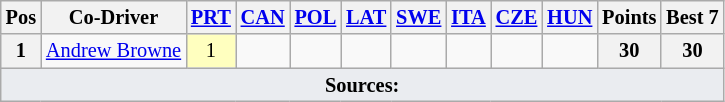<table class="wikitable" style="font-size: 85%; text-align: center">
<tr valign="top">
<th valign="middle">Pos</th>
<th valign="middle">Co-Driver</th>
<th><a href='#'>PRT</a><br></th>
<th><a href='#'>CAN</a><br></th>
<th><a href='#'>POL</a><br></th>
<th><a href='#'>LAT</a><br></th>
<th><a href='#'>SWE</a><br></th>
<th><a href='#'>ITA</a><br></th>
<th><a href='#'>CZE</a><br></th>
<th><a href='#'>HUN</a><br></th>
<th valign="middle">Points</th>
<th valign="middle">Best 7</th>
</tr>
<tr>
<th>1</th>
<td align=left> <a href='#'>Andrew Browne</a></td>
<td style="background:#FFFFBF;">1</td>
<td></td>
<td></td>
<td></td>
<td></td>
<td></td>
<td></td>
<td></td>
<th>30</th>
<th>30</th>
</tr>
<tr>
<td colspan="12" style="background-color:#EAECF0;text-align:center"><strong>Sources:</strong></td>
</tr>
</table>
